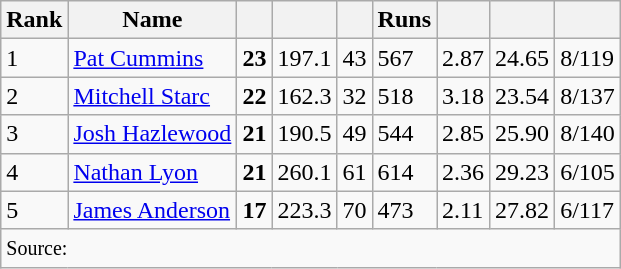<table class="wikitable defaultcenter col2left">
<tr>
<th>Rank</th>
<th>Name</th>
<th><a href='#'></a></th>
<th><a href='#'></a></th>
<th></th>
<th>Runs</th>
<th><a href='#'></a></th>
<th><a href='#'></a></th>
<th><a href='#'></a></th>
</tr>
<tr>
<td>1</td>
<td> <a href='#'>Pat Cummins</a></td>
<td><strong>23</strong></td>
<td>197.1</td>
<td>43</td>
<td>567</td>
<td>2.87</td>
<td>24.65</td>
<td>8/119</td>
</tr>
<tr>
<td>2</td>
<td> <a href='#'>Mitchell Starc</a></td>
<td><strong>22</strong></td>
<td>162.3</td>
<td>32</td>
<td>518</td>
<td>3.18</td>
<td>23.54</td>
<td>8/137</td>
</tr>
<tr>
<td>3</td>
<td> <a href='#'>Josh Hazlewood</a></td>
<td><strong>21</strong></td>
<td>190.5</td>
<td>49</td>
<td>544</td>
<td>2.85</td>
<td>25.90</td>
<td>8/140</td>
</tr>
<tr>
<td>4</td>
<td> <a href='#'>Nathan Lyon</a></td>
<td><strong>21</strong></td>
<td>260.1</td>
<td>61</td>
<td>614</td>
<td>2.36</td>
<td>29.23</td>
<td>6/105</td>
</tr>
<tr>
<td>5</td>
<td> <a href='#'>James Anderson</a></td>
<td><strong>17</strong></td>
<td>223.3</td>
<td>70</td>
<td>473</td>
<td>2.11</td>
<td>27.82</td>
<td>6/117</td>
</tr>
<tr>
<td colspan="9" style="text-align:left;"><small>Source: </small></td>
</tr>
</table>
